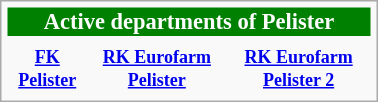<table class="infobox" style="font-size: 75%; width: 21em; text-align: center">
<tr>
<th colspan=3 style="font-size: 125%; background-color:green; color: #FFFFFF">Active departments of Pelister</th>
</tr>
<tr>
<th></th>
<th></th>
<th></th>
</tr>
<tr>
<th><a href='#'>FK Pelister</a></th>
<th><a href='#'>RK Eurofarm Pelister</a></th>
<th><a href='#'>RK Eurofarm Pelister 2</a></th>
</tr>
</table>
